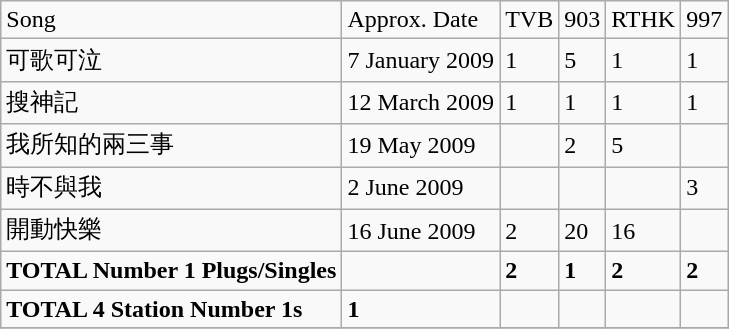<table class="wikitable">
<tr>
<td>Song</td>
<td>Approx. Date</td>
<td>TVB</td>
<td>903</td>
<td>RTHK</td>
<td>997</td>
</tr>
<tr>
<td>可歌可泣</td>
<td>7 January 2009</td>
<td>1</td>
<td>5</td>
<td>1</td>
<td>1</td>
</tr>
<tr>
<td>搜神記</td>
<td>12 March 2009</td>
<td>1</td>
<td>1</td>
<td>1</td>
<td>1</td>
</tr>
<tr>
<td>我所知的兩三事</td>
<td>19 May 2009</td>
<td></td>
<td>2</td>
<td>5</td>
<td></td>
</tr>
<tr>
<td>時不與我</td>
<td>2 June 2009</td>
<td></td>
<td></td>
<td></td>
<td>3</td>
</tr>
<tr>
<td>開動快樂</td>
<td>16 June 2009</td>
<td>2</td>
<td>20</td>
<td>16</td>
<td></td>
</tr>
<tr>
<td><strong>TOTAL Number 1 Plugs/Singles</strong></td>
<td></td>
<td><strong>2</strong></td>
<td><strong>1</strong></td>
<td><strong>2</strong></td>
<td><strong>2	</strong></td>
</tr>
<tr>
<td><strong>TOTAL 4 Station Number 1s</strong></td>
<td><strong>1</strong></td>
<td></td>
<td></td>
<td></td>
<td></td>
</tr>
<tr>
</tr>
</table>
